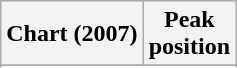<table class="wikitable sortable plainrowheaders">
<tr>
<th scope="col">Chart (2007)</th>
<th scope="col">Peak<br>position</th>
</tr>
<tr>
</tr>
<tr>
</tr>
<tr>
</tr>
<tr>
</tr>
<tr>
</tr>
<tr>
</tr>
<tr>
</tr>
<tr>
</tr>
<tr>
</tr>
<tr>
</tr>
</table>
